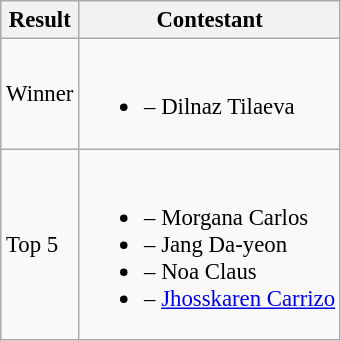<table class="wikitable sortable unsortable" style="font-size: 95%;">
<tr>
<th>Result</th>
<th>Contestant</th>
</tr>
<tr>
<td>Winner</td>
<td><br><ul><li> – Dilnaz Tilaeva</li></ul></td>
</tr>
<tr>
<td>Top 5</td>
<td><br><ul><li> – Morgana Carlos</li><li> – Jang Da-yeon</li><li> – Noa Claus</li><li> – <a href='#'>Jhosskaren Carrizo</a></li></ul></td>
</tr>
</table>
